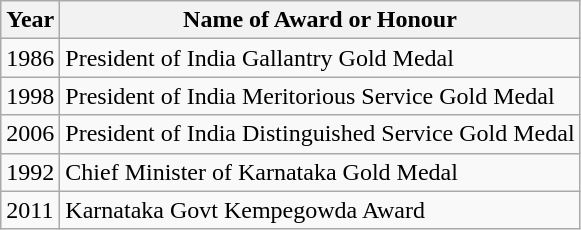<table class="wikitable sortable">
<tr>
<th>Year</th>
<th>Name of Award or Honour</th>
</tr>
<tr>
<td>1986</td>
<td>President of India Gallantry Gold Medal</td>
</tr>
<tr>
<td>1998</td>
<td>President of India Meritorious Service Gold Medal</td>
</tr>
<tr>
<td>2006</td>
<td>President of India Distinguished Service Gold Medal</td>
</tr>
<tr>
<td>1992</td>
<td>Chief Minister of Karnataka Gold Medal</td>
</tr>
<tr>
<td>2011</td>
<td>Karnataka Govt Kempegowda Award</td>
</tr>
</table>
